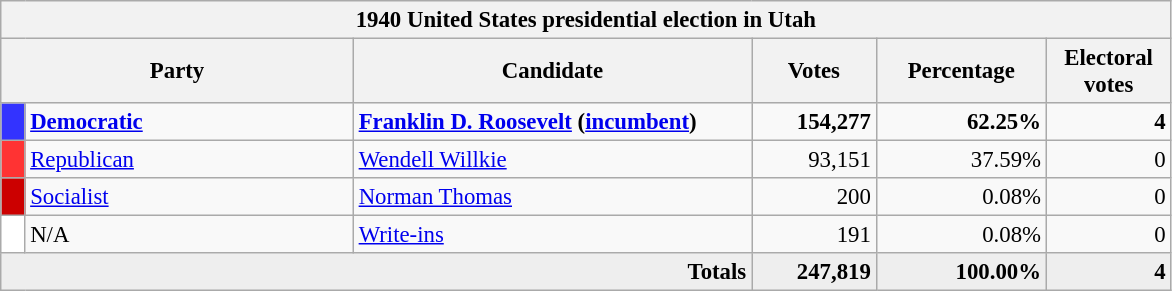<table class="wikitable" style="font-size: 95%;">
<tr>
<th colspan="6">1940 United States presidential election in Utah</th>
</tr>
<tr>
<th colspan="2" style="width: 15em">Party</th>
<th style="width: 17em">Candidate</th>
<th style="width: 5em">Votes</th>
<th style="width: 7em">Percentage</th>
<th style="width: 5em">Electoral votes</th>
</tr>
<tr>
<th style="background-color:#3333FF; width: 3px"></th>
<td style="width: 130px"><strong><a href='#'>Democratic</a></strong></td>
<td><strong><a href='#'>Franklin D. Roosevelt</a> (<a href='#'>incumbent</a>)</strong></td>
<td align="right"><strong>154,277</strong></td>
<td align="right"><strong>62.25%</strong></td>
<td align="right"><strong>4</strong></td>
</tr>
<tr>
<th style="background-color:#FF3333; width: 3px"></th>
<td style="width: 130px"><a href='#'>Republican</a></td>
<td><a href='#'>Wendell Willkie</a></td>
<td align="right">93,151</td>
<td align="right">37.59%</td>
<td align="right">0</td>
</tr>
<tr>
<th style="background-color:#CC0000; width: 3px"></th>
<td style="width: 130px"><a href='#'>Socialist</a></td>
<td><a href='#'>Norman Thomas</a></td>
<td align="right">200</td>
<td align="right">0.08%</td>
<td align="right">0</td>
</tr>
<tr>
<th style="background-color:#FFFFFF; width: 3px"></th>
<td style="width: 130px">N/A</td>
<td><a href='#'>Write-ins</a></td>
<td align="right">191</td>
<td align="right">0.08%</td>
<td align="right">0</td>
</tr>
<tr style="background:#eee; text-align:right;">
<td colspan="3"><strong>Totals</strong></td>
<td><strong>247,819</strong></td>
<td><strong>100.00%</strong></td>
<td><strong>4</strong></td>
</tr>
</table>
